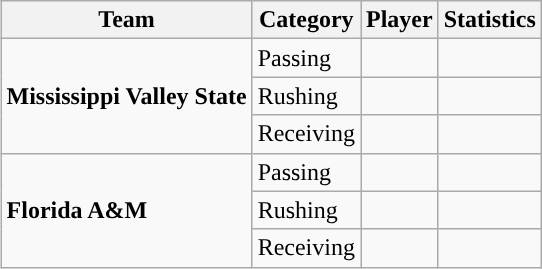<table class="wikitable" style="float: right;">
<tr>
<th>Team</th>
<th>Category</th>
<th>Player</th>
<th>Statistics</th>
</tr>
<tr>
<td rowspan=3><strong>Mississippi Valley State</strong></td>
<td>Passing</td>
<td></td>
<td></td>
</tr>
<tr>
<td>Rushing</td>
<td></td>
<td></td>
</tr>
<tr>
<td>Receiving</td>
<td></td>
<td></td>
</tr>
<tr>
<td rowspan=3><strong>Florida A&M</strong></td>
<td>Passing</td>
<td></td>
<td></td>
</tr>
<tr>
<td>Rushing</td>
<td></td>
<td></td>
</tr>
<tr>
<td>Receiving</td>
<td></td>
<td></td>
</tr>
</table>
